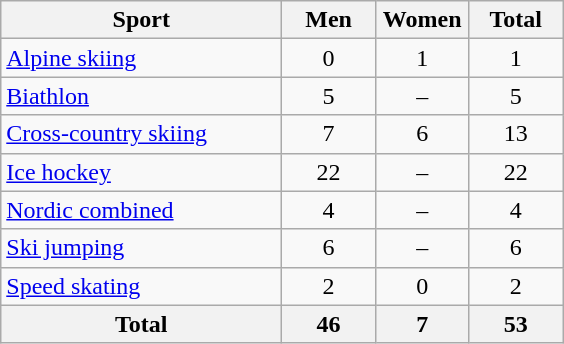<table class="wikitable sortable" style="text-align:center;">
<tr>
<th width=180>Sport</th>
<th width=55>Men</th>
<th width=55>Women</th>
<th width=55>Total</th>
</tr>
<tr>
<td align=left><a href='#'>Alpine skiing</a></td>
<td>0</td>
<td>1</td>
<td>1</td>
</tr>
<tr>
<td align=left><a href='#'>Biathlon</a></td>
<td>5</td>
<td>–</td>
<td>5</td>
</tr>
<tr>
<td align=left><a href='#'>Cross-country skiing</a></td>
<td>7</td>
<td>6</td>
<td>13</td>
</tr>
<tr>
<td align=left><a href='#'>Ice hockey</a></td>
<td>22</td>
<td>–</td>
<td>22</td>
</tr>
<tr>
<td align=left><a href='#'>Nordic combined</a></td>
<td>4</td>
<td>–</td>
<td>4</td>
</tr>
<tr>
<td align=left><a href='#'>Ski jumping</a></td>
<td>6</td>
<td>–</td>
<td>6</td>
</tr>
<tr>
<td align=left><a href='#'>Speed skating</a></td>
<td>2</td>
<td>0</td>
<td>2</td>
</tr>
<tr>
<th>Total</th>
<th>46</th>
<th>7</th>
<th>53</th>
</tr>
</table>
